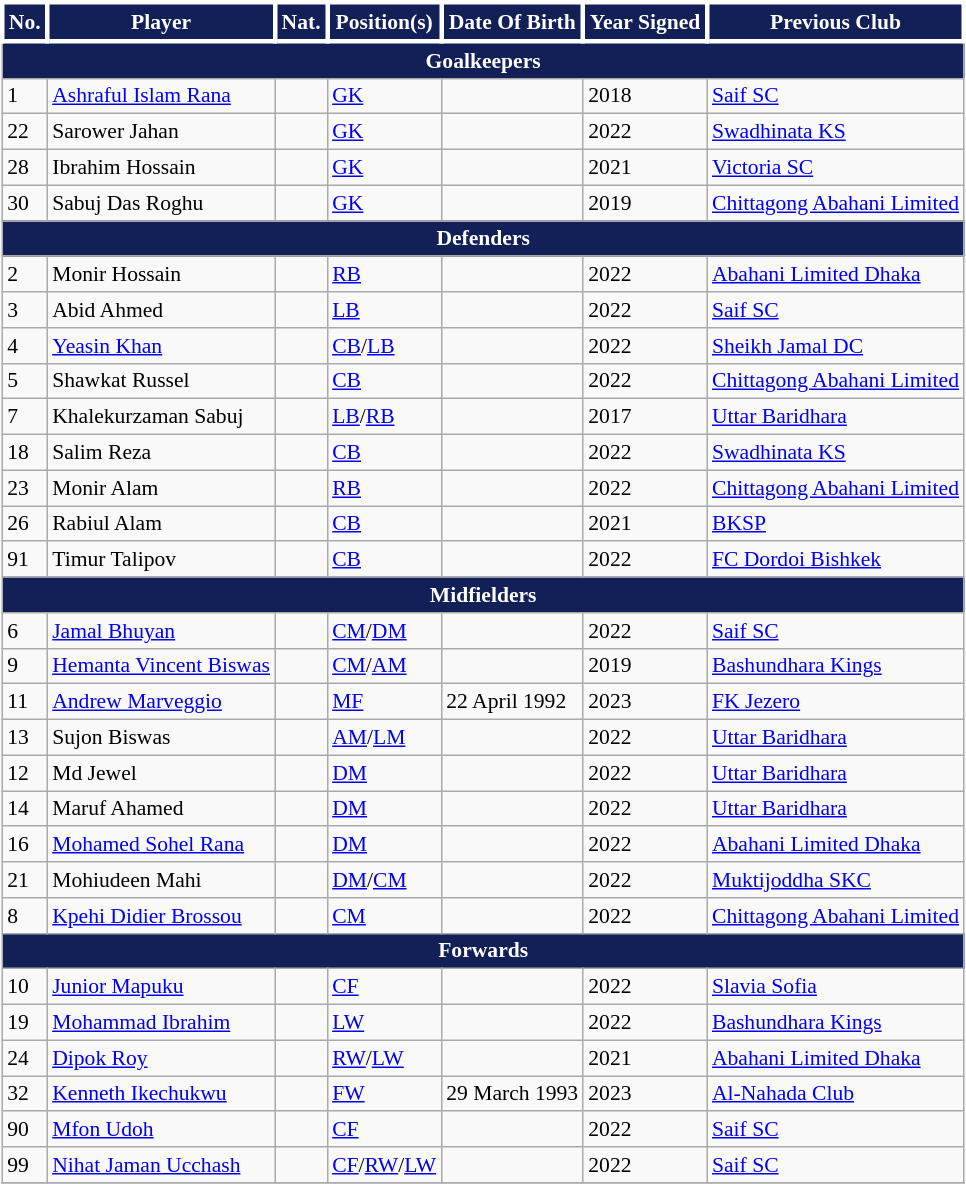<table class="wikitable" style="text-align:left; font-size:90%;">
<tr>
<th style="background:#122057; border: 3px solid #FFFFFF;color:#FFFFFF; text-align:center;">No.</th>
<th style="background:#122057; border: 3px solid #FFFFFF;color:#FFFFFF; text-align:center;">Player</th>
<th style="background:#122057; border: 3px solid #FFFFFF; color:#FFFFFF; text-align:center;">Nat.</th>
<th style="background:#122057; border: 3px solid #FFFFFF; color:#FFFFFF; text-align:center;">Position(s)</th>
<th style="background:#122057; border: 3px solid #FFFFFF;color:#FFFFFF; text-align:center;">Date Of Birth</th>
<th style="background:#122057; border: 3px solid #FFFFFF;color:#FFFFFF; text-align:center;">Year Signed</th>
<th style="background:#122057; border: 3px solid #FFFFFF;color:#FFFFFF; text-align:center;">Previous Club</th>
</tr>
<tr>
<th colspan="7" style="background:#122057; color:#FFFFFF; text-align:center"><strong>Goalkeepers</strong></th>
</tr>
<tr>
<td>1</td>
<td><a href='#'>Ashraful Islam Rana</a></td>
<td></td>
<td><a href='#'>GK</a></td>
<td></td>
<td>2018</td>
<td> <a href='#'>Saif SC</a></td>
</tr>
<tr>
<td>22</td>
<td>Sarower Jahan</td>
<td></td>
<td><a href='#'>GK</a></td>
<td></td>
<td>2022</td>
<td> <a href='#'>Swadhinata KS</a></td>
</tr>
<tr>
<td>28</td>
<td>Ibrahim Hossain</td>
<td></td>
<td><a href='#'>GK</a></td>
<td></td>
<td>2021</td>
<td> <a href='#'>Victoria SC</a></td>
</tr>
<tr>
<td>30</td>
<td>Sabuj Das Roghu</td>
<td></td>
<td><a href='#'>GK</a></td>
<td></td>
<td>2019</td>
<td> <a href='#'>Chittagong Abahani Limited</a></td>
</tr>
<tr>
<th colspan="7" style="background:#122057; color:#FFFFFF; text-align:center"><strong>Defenders</strong></th>
</tr>
<tr>
<td>2</td>
<td>Monir Hossain</td>
<td></td>
<td><a href='#'>RB</a></td>
<td></td>
<td>2022</td>
<td> <a href='#'>Abahani Limited Dhaka</a></td>
</tr>
<tr>
<td>3</td>
<td>Abid Ahmed</td>
<td></td>
<td><a href='#'>LB</a></td>
<td></td>
<td>2022</td>
<td> <a href='#'>Saif SC</a></td>
</tr>
<tr>
<td>4</td>
<td><a href='#'>Yeasin Khan</a></td>
<td></td>
<td><a href='#'>CB</a>/<a href='#'>LB</a></td>
<td></td>
<td>2022</td>
<td> <a href='#'>Sheikh Jamal DC</a></td>
</tr>
<tr>
<td>5</td>
<td>Shawkat Russel</td>
<td></td>
<td><a href='#'>CB</a></td>
<td></td>
<td>2022</td>
<td> <a href='#'>Chittagong Abahani Limited</a></td>
</tr>
<tr>
<td>7</td>
<td>Khalekurzaman Sabuj</td>
<td></td>
<td><a href='#'>LB</a>/<a href='#'>RB</a></td>
<td></td>
<td>2017</td>
<td> <a href='#'>Uttar Baridhara</a></td>
</tr>
<tr>
<td>18</td>
<td>Salim Reza</td>
<td></td>
<td><a href='#'>CB</a></td>
<td></td>
<td>2022</td>
<td> <a href='#'>Swadhinata KS</a></td>
</tr>
<tr>
<td>23</td>
<td>Monir Alam</td>
<td></td>
<td><a href='#'>RB</a></td>
<td></td>
<td>2022</td>
<td> <a href='#'>Chittagong Abahani Limited</a></td>
</tr>
<tr>
<td>26</td>
<td>Rabiul Alam</td>
<td></td>
<td><a href='#'>CB</a></td>
<td></td>
<td>2021</td>
<td> <a href='#'>BKSP</a></td>
</tr>
<tr>
<td>91</td>
<td>Timur Talipov</td>
<td></td>
<td><a href='#'>CB</a></td>
<td></td>
<td>2022</td>
<td> <a href='#'>FC Dordoi Bishkek</a></td>
</tr>
<tr>
<th colspan="8" style="background:#122057; color:#FFFFFF; text-align:center"><strong>Midfielders</strong></th>
</tr>
<tr>
<td>6</td>
<td><a href='#'>Jamal Bhuyan</a></td>
<td></td>
<td><a href='#'>CM</a>/<a href='#'>DM</a></td>
<td></td>
<td>2022</td>
<td> <a href='#'>Saif SC</a></td>
</tr>
<tr>
<td>9</td>
<td><a href='#'>Hemanta Vincent Biswas</a></td>
<td></td>
<td><a href='#'>CM</a>/<a href='#'>AM</a></td>
<td></td>
<td>2019</td>
<td> <a href='#'>Bashundhara Kings</a></td>
</tr>
<tr>
<td>11</td>
<td><a href='#'>Andrew Marveggio</a></td>
<td></td>
<td><a href='#'>MF</a></td>
<td>22 April 1992</td>
<td>2023</td>
<td> <a href='#'>FK Jezero</a></td>
</tr>
<tr>
<td>13</td>
<td>Sujon Biswas</td>
<td></td>
<td><a href='#'>AM</a>/<a href='#'>LM</a></td>
<td></td>
<td>2022</td>
<td> <a href='#'>Uttar Baridhara</a></td>
</tr>
<tr>
<td>12</td>
<td>Md Jewel</td>
<td></td>
<td><a href='#'>DM</a></td>
<td></td>
<td>2022</td>
<td> <a href='#'>Uttar Baridhara</a></td>
</tr>
<tr>
<td>14</td>
<td>Maruf Ahamed</td>
<td></td>
<td><a href='#'>DM</a></td>
<td></td>
<td>2022</td>
<td> <a href='#'>Uttar Baridhara</a></td>
</tr>
<tr>
<td>16</td>
<td><a href='#'>Mohamed Sohel Rana</a></td>
<td></td>
<td><a href='#'>DM</a></td>
<td></td>
<td>2022</td>
<td> <a href='#'>Abahani Limited Dhaka</a></td>
</tr>
<tr>
<td>21</td>
<td>Mohiudeen Mahi</td>
<td></td>
<td><a href='#'>DM</a>/<a href='#'>CM</a></td>
<td></td>
<td>2022</td>
<td> <a href='#'>Muktijoddha SKC</a></td>
</tr>
<tr>
<td>8</td>
<td><a href='#'>Kpehi Didier Brossou</a></td>
<td></td>
<td><a href='#'>CM</a></td>
<td></td>
<td>2022</td>
<td> <a href='#'>Chittagong Abahani Limited</a></td>
</tr>
<tr>
<th colspan="7" style="background:#122057; color:#FFFFFF; text-align:center"><strong>Forwards</strong></th>
</tr>
<tr>
<td>10</td>
<td><a href='#'>Junior Mapuku</a></td>
<td></td>
<td><a href='#'>CF</a></td>
<td></td>
<td>2022</td>
<td> <a href='#'>Slavia Sofia</a></td>
</tr>
<tr>
<td>19</td>
<td><a href='#'>Mohammad Ibrahim</a></td>
<td></td>
<td><a href='#'>LW</a></td>
<td></td>
<td>2022</td>
<td> <a href='#'>Bashundhara Kings</a></td>
</tr>
<tr>
<td>24</td>
<td><a href='#'>Dipok Roy</a></td>
<td></td>
<td><a href='#'>RW</a>/<a href='#'>LW</a></td>
<td></td>
<td>2021</td>
<td> <a href='#'>Abahani Limited Dhaka</a></td>
</tr>
<tr>
<td>32</td>
<td><a href='#'>Kenneth Ikechukwu</a></td>
<td></td>
<td><a href='#'>FW</a></td>
<td>29 March 1993</td>
<td>2023</td>
<td> <a href='#'>Al-Nahada Club</a></td>
</tr>
<tr>
<td>90</td>
<td><a href='#'>Mfon Udoh</a></td>
<td></td>
<td><a href='#'>CF</a></td>
<td></td>
<td>2022</td>
<td> <a href='#'>Saif SC</a></td>
</tr>
<tr>
<td>99</td>
<td><a href='#'>Nihat Jaman Ucchash</a></td>
<td></td>
<td><a href='#'>CF</a>/<a href='#'>RW</a>/<a href='#'>LW</a></td>
<td></td>
<td>2022</td>
<td> <a href='#'>Saif SC</a></td>
</tr>
<tr>
</tr>
</table>
